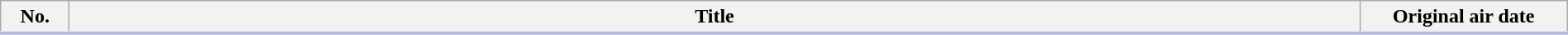<table class="wikitable" style="width:100%; margin:auto; background:#FFF;">
<tr style="border-bottom: 3px solid #CCF;">
<th style="width:3em;">No.</th>
<th>Title</th>
<th style="width:10em;">Original air date</th>
</tr>
<tr>
</tr>
</table>
